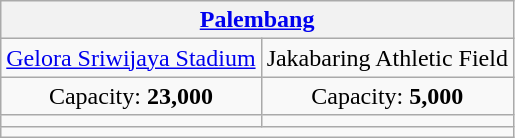<table class="wikitable" style="text-align:center">
<tr>
<th colspan="2"><a href='#'>Palembang</a></th>
</tr>
<tr>
<td><a href='#'>Gelora Sriwijaya Stadium</a></td>
<td>Jakabaring Athletic Field</td>
</tr>
<tr>
<td>Capacity: <strong>23,000</strong></td>
<td>Capacity: <strong>5,000</strong></td>
</tr>
<tr>
<td></td>
<td></td>
</tr>
<tr>
<td colspan=2></td>
</tr>
</table>
